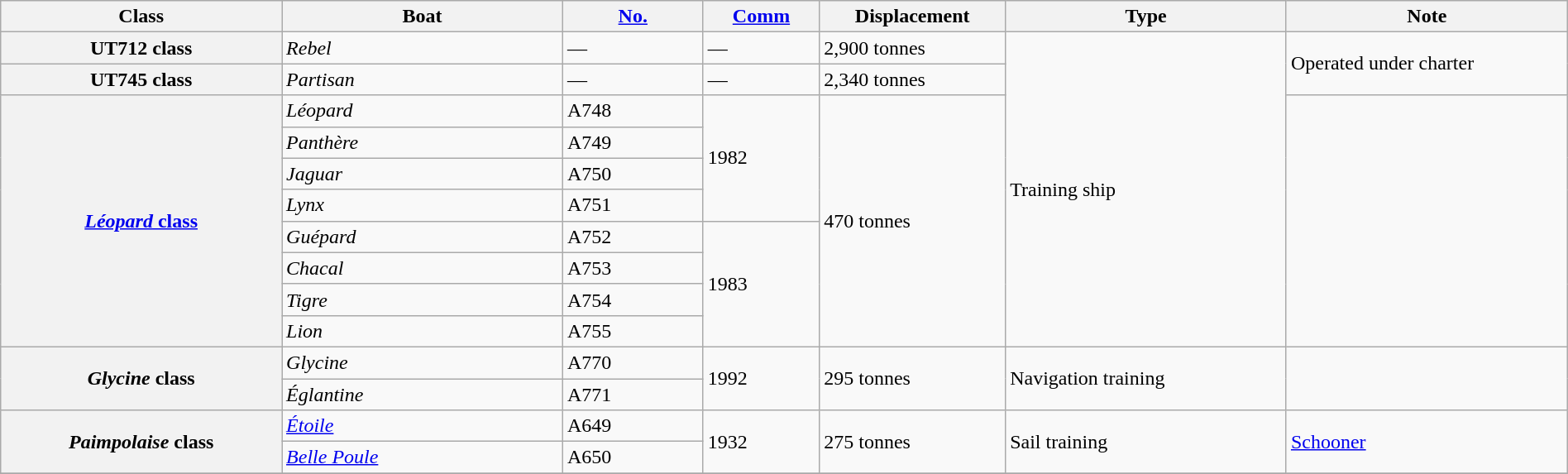<table class="wikitable" style="margin:auto; width:100%;">
<tr>
<th style="text-align:center; width:10%;">Class</th>
<th style="text-align:center; width:10%;">Boat</th>
<th style="text-align:center; width:5%;"><a href='#'>No.</a></th>
<th style="text-align:center; width:4%;"><a href='#'>Comm</a></th>
<th style="text-align:center; width:5%;">Displacement</th>
<th style="text-align:center; width:10%;">Type</th>
<th style="text-align:center; width:10%;">Note</th>
</tr>
<tr>
<th>UT712 class</th>
<td><em>Rebel</em></td>
<td>—</td>
<td>—</td>
<td>2,900 tonnes</td>
<td rowspan="10">Training ship</td>
<td rowspan="2">Operated under charter</td>
</tr>
<tr>
<th>UT745 class</th>
<td><em>Partisan</em></td>
<td>—</td>
<td>—</td>
<td>2,340 tonnes</td>
</tr>
<tr>
<th rowspan="8"><a href='#'><em>Léopard</em> class</a></th>
<td><em>Léopard</em></td>
<td>A748</td>
<td rowspan="4">1982</td>
<td rowspan="8">470 tonnes</td>
<td rowspan="8"></td>
</tr>
<tr>
<td><em>Panthère</em></td>
<td>A749</td>
</tr>
<tr>
<td><em>Jaguar</em></td>
<td>A750</td>
</tr>
<tr>
<td><em>Lynx</em></td>
<td>A751</td>
</tr>
<tr>
<td><em>Guépard</em></td>
<td>A752</td>
<td rowspan="4">1983</td>
</tr>
<tr>
<td><em>Chacal</em></td>
<td>A753</td>
</tr>
<tr>
<td><em>Tigre</em></td>
<td>A754</td>
</tr>
<tr>
<td><em>Lion</em></td>
<td>A755</td>
</tr>
<tr>
<th rowspan="2"><em>Glycine</em> class</th>
<td><em>Glycine</em></td>
<td>A770</td>
<td rowspan="2">1992</td>
<td rowspan="2">295 tonnes</td>
<td rowspan="2">Navigation training</td>
<td rowspan="2"></td>
</tr>
<tr>
<td><em>Églantine</em></td>
<td>A771</td>
</tr>
<tr>
<th rowspan="2"><em>Paimpolaise</em> class</th>
<td><a href='#'><em>Étoile</em></a></td>
<td>A649</td>
<td rowspan="2">1932</td>
<td rowspan="2">275 tonnes</td>
<td rowspan="2">Sail training</td>
<td rowspan="2"><a href='#'>Schooner</a></td>
</tr>
<tr>
<td><a href='#'><em>Belle Poule</em></a></td>
<td>A650</td>
</tr>
<tr>
</tr>
</table>
